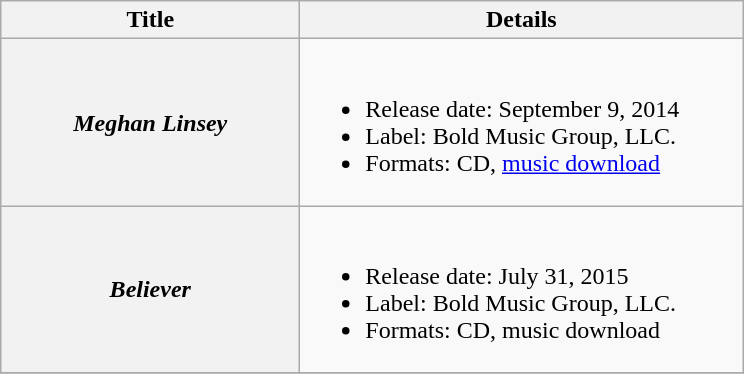<table class="wikitable plainrowheaders">
<tr>
<th style="width:12em;">Title</th>
<th style="width:18em;">Details</th>
</tr>
<tr>
<th scope="row"><em>Meghan Linsey</em></th>
<td><br><ul><li>Release date: September 9, 2014</li><li>Label: Bold Music Group, LLC.</li><li>Formats: CD, <a href='#'>music download</a></li></ul></td>
</tr>
<tr>
<th scope="row"><em>Believer</em></th>
<td><br><ul><li>Release date: July 31, 2015</li><li>Label: Bold Music Group, LLC.</li><li>Formats: CD, music download</li></ul></td>
</tr>
<tr>
</tr>
</table>
